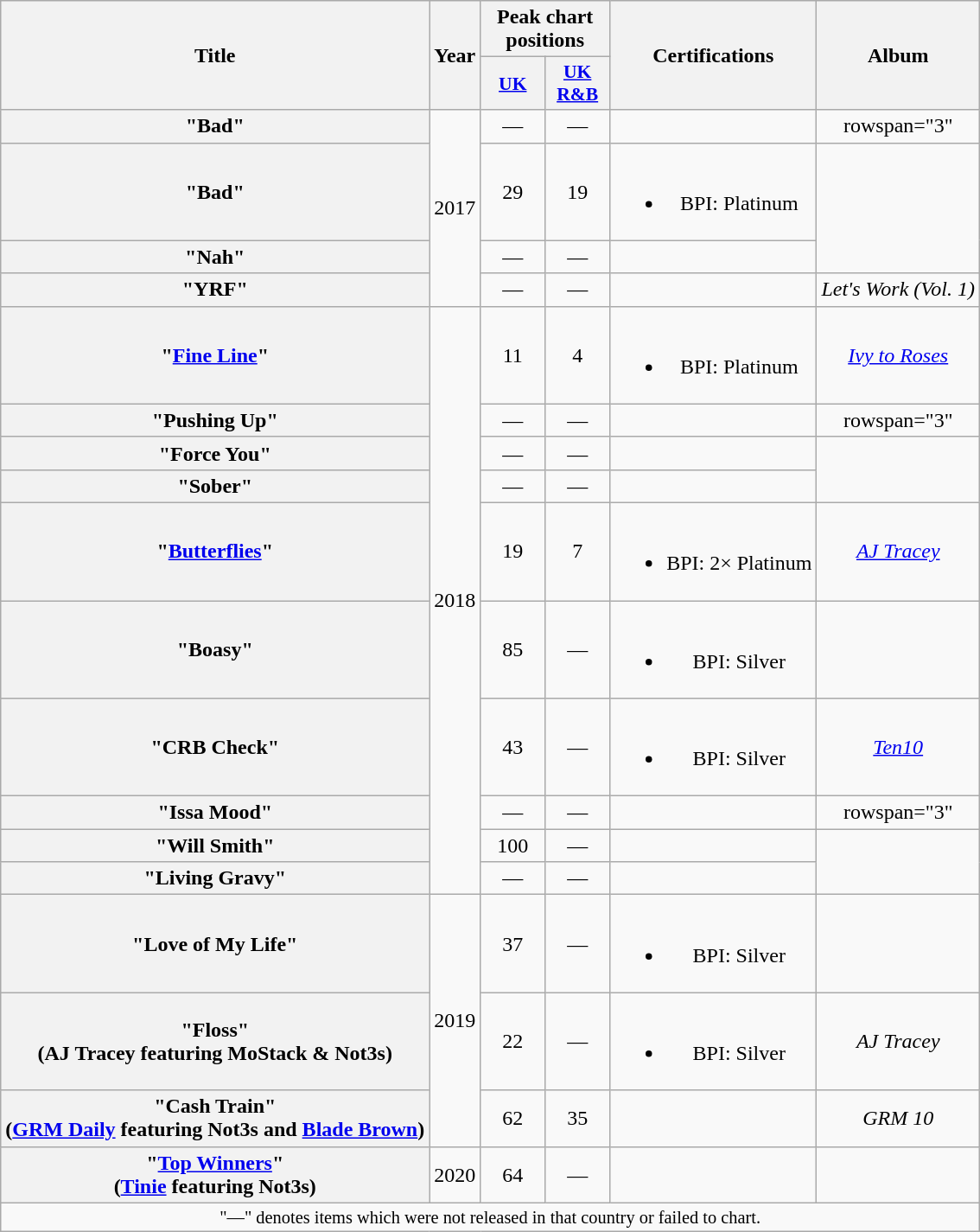<table class="wikitable plainrowheaders" style="text-align:center;">
<tr>
<th scope="col" rowspan="2">Title</th>
<th scope="col" rowspan="2">Year</th>
<th scope="col" colspan="2">Peak chart positions</th>
<th scope="col" rowspan="2">Certifications</th>
<th scope="col" rowspan="2">Album</th>
</tr>
<tr>
<th scope="col" style="width:3em;font-size:90%;"><a href='#'>UK</a><br></th>
<th scope="col" style="width:3em;font-size:90%;"><a href='#'>UK<br>R&B</a><br></th>
</tr>
<tr>
<th scope="row">"Bad"<br></th>
<td rowspan="4">2017</td>
<td>—</td>
<td>—</td>
<td></td>
<td>rowspan="3" </td>
</tr>
<tr>
<th scope="row">"Bad"<br></th>
<td>29</td>
<td>19<br></td>
<td><br><ul><li>BPI: Platinum</li></ul></td>
</tr>
<tr>
<th scope="row">"Nah"<br></th>
<td>—</td>
<td>—</td>
<td></td>
</tr>
<tr>
<th scope="row">"YRF"<br></th>
<td>—</td>
<td>—</td>
<td></td>
<td><em>Let's Work (Vol. 1)</em></td>
</tr>
<tr>
<th scope="row">"<a href='#'>Fine Line</a>"<br></th>
<td rowspan="10">2018</td>
<td>11</td>
<td>4</td>
<td><br><ul><li>BPI: Platinum</li></ul></td>
<td><em><a href='#'>Ivy to Roses</a></em></td>
</tr>
<tr>
<th scope="row">"Pushing Up"<br></th>
<td>—</td>
<td>—</td>
<td></td>
<td>rowspan="3" </td>
</tr>
<tr>
<th scope="row">"Force You"<br></th>
<td>—</td>
<td>—</td>
<td></td>
</tr>
<tr>
<th scope="row">"Sober"<br></th>
<td>—</td>
<td>—</td>
<td></td>
</tr>
<tr>
<th scope="row">"<a href='#'>Butterflies</a>"<br></th>
<td>19</td>
<td>7</td>
<td><br><ul><li>BPI: 2× Platinum</li></ul></td>
<td><em><a href='#'>AJ Tracey</a></em></td>
</tr>
<tr>
<th scope="row">"Boasy"<br></th>
<td>85</td>
<td>—</td>
<td><br><ul><li>BPI: Silver</li></ul></td>
<td></td>
</tr>
<tr>
<th scope="row">"CRB Check"<br></th>
<td>43</td>
<td>—</td>
<td><br><ul><li>BPI: Silver</li></ul></td>
<td><em><a href='#'>Ten10</a></em></td>
</tr>
<tr>
<th scope="row">"Issa Mood"<br></th>
<td>—</td>
<td>—</td>
<td></td>
<td>rowspan="3" </td>
</tr>
<tr>
<th scope="row">"Will Smith"<br></th>
<td>100</td>
<td>—</td>
<td></td>
</tr>
<tr>
<th scope="row">"Living Gravy"<br></th>
<td>—</td>
<td>—</td>
<td></td>
</tr>
<tr>
<th scope="row">"Love of My Life"<br></th>
<td rowspan="3">2019</td>
<td>37</td>
<td>—</td>
<td><br><ul><li>BPI: Silver</li></ul></td>
<td></td>
</tr>
<tr>
<th scope="row">"Floss"<br><span>(AJ Tracey featuring MoStack & Not3s)</span></th>
<td>22</td>
<td>—</td>
<td><br><ul><li>BPI: Silver</li></ul></td>
<td><em>AJ Tracey</em></td>
</tr>
<tr>
<th scope="row">"Cash Train"<br><span>(<a href='#'>GRM Daily</a> featuring Not3s and <a href='#'>Blade Brown</a>)</span></th>
<td>62</td>
<td>35</td>
<td></td>
<td><em>GRM 10</em></td>
</tr>
<tr>
<th scope="row">"<a href='#'>Top Winners</a>"<br><span>(<a href='#'>Tinie</a> featuring Not3s)</span></th>
<td>2020</td>
<td>64</td>
<td>—</td>
<td></td>
<td></td>
</tr>
<tr>
<td colspan="10" style="font-size:85%;">"—" denotes items which were not released in that country or failed to chart.</td>
</tr>
</table>
